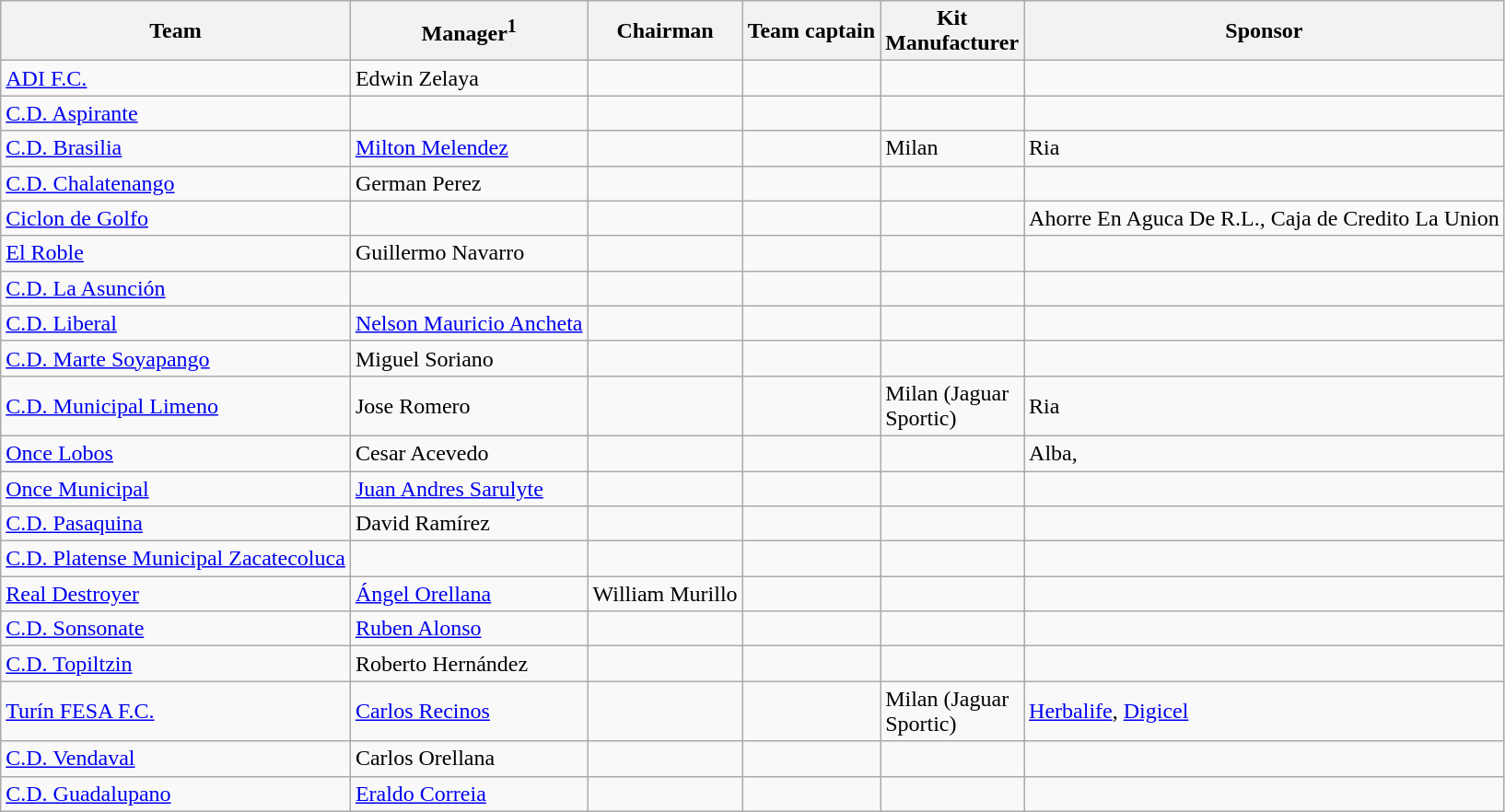<table class="wikitable sortable" style="text-align: left;">
<tr>
<th>Team</th>
<th>Manager<sup>1</sup></th>
<th>Chairman</th>
<th>Team captain</th>
<th width=40>Kit Manufacturer</th>
<th>Sponsor</th>
</tr>
<tr>
<td><a href='#'>ADI F.C.</a></td>
<td> Edwin Zelaya</td>
<td></td>
<td></td>
<td></td>
<td></td>
</tr>
<tr>
<td><a href='#'>C.D. Aspirante</a></td>
<td></td>
<td></td>
<td></td>
<td></td>
<td></td>
</tr>
<tr>
<td><a href='#'>C.D. Brasilia</a></td>
<td> <a href='#'>Milton Melendez</a></td>
<td></td>
<td></td>
<td>Milan</td>
<td>Ria</td>
</tr>
<tr>
<td><a href='#'>C.D. Chalatenango</a></td>
<td> German Perez</td>
<td></td>
<td></td>
<td></td>
<td></td>
</tr>
<tr>
<td><a href='#'>Ciclon de Golfo</a></td>
<td></td>
<td></td>
<td></td>
<td></td>
<td>Ahorre En Aguca De R.L., Caja de Credito La Union</td>
</tr>
<tr>
<td><a href='#'>El Roble</a></td>
<td> Guillermo Navarro</td>
<td></td>
<td></td>
<td></td>
<td></td>
</tr>
<tr>
<td><a href='#'>C.D. La Asunción</a></td>
<td></td>
<td></td>
<td></td>
<td></td>
<td></td>
</tr>
<tr>
<td><a href='#'>C.D. Liberal</a></td>
<td> <a href='#'>Nelson Mauricio Ancheta</a></td>
<td></td>
<td></td>
<td></td>
<td></td>
</tr>
<tr>
<td><a href='#'>C.D. Marte Soyapango</a></td>
<td> Miguel Soriano</td>
<td></td>
<td></td>
<td></td>
<td></td>
</tr>
<tr>
<td><a href='#'>C.D. Municipal Limeno</a></td>
<td> Jose Romero</td>
<td></td>
<td></td>
<td>Milan (Jaguar Sportic)</td>
<td>Ria</td>
</tr>
<tr>
<td><a href='#'>Once Lobos</a></td>
<td> Cesar Acevedo</td>
<td></td>
<td></td>
<td></td>
<td>Alba,</td>
</tr>
<tr>
<td><a href='#'>Once Municipal</a></td>
<td> <a href='#'>Juan Andres Sarulyte</a></td>
<td></td>
<td></td>
<td></td>
<td></td>
</tr>
<tr>
<td><a href='#'>C.D. Pasaquina</a></td>
<td> David Ramírez</td>
<td></td>
<td></td>
<td></td>
<td></td>
</tr>
<tr>
<td><a href='#'>C.D. Platense Municipal Zacatecoluca</a></td>
<td></td>
<td></td>
<td></td>
<td></td>
<td></td>
</tr>
<tr>
<td><a href='#'>Real Destroyer</a></td>
<td> <a href='#'>Ángel Orellana</a></td>
<td> William Murillo</td>
<td></td>
<td></td>
<td></td>
</tr>
<tr>
<td><a href='#'>C.D. Sonsonate</a></td>
<td> <a href='#'>Ruben Alonso</a></td>
<td></td>
<td></td>
<td></td>
<td></td>
</tr>
<tr>
<td><a href='#'>C.D. Topiltzin</a></td>
<td> Roberto Hernández</td>
<td></td>
<td></td>
<td></td>
<td></td>
</tr>
<tr>
<td><a href='#'>Turín FESA F.C.</a></td>
<td> <a href='#'>Carlos Recinos</a></td>
<td></td>
<td></td>
<td>Milan (Jaguar Sportic)</td>
<td><a href='#'>Herbalife</a>, <a href='#'>Digicel</a></td>
</tr>
<tr>
<td><a href='#'>C.D. Vendaval</a></td>
<td> Carlos Orellana</td>
<td></td>
<td></td>
<td></td>
<td></td>
</tr>
<tr>
<td><a href='#'>C.D. Guadalupano</a></td>
<td> <a href='#'>Eraldo Correia</a></td>
<td></td>
<td></td>
<td></td>
<td></td>
</tr>
</table>
